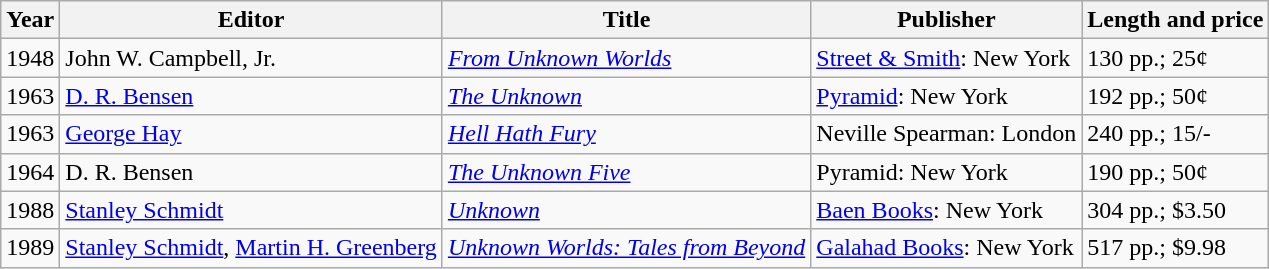<table class="wikitable">
<tr>
<th>Year</th>
<th>Editor</th>
<th>Title</th>
<th>Publisher</th>
<th>Length and price</th>
</tr>
<tr>
<td>1948</td>
<td>John W. Campbell, Jr.</td>
<td><em><a href='#'>From Unknown Worlds</a></em></td>
<td><a href='#'>Street & Smith</a>: New York</td>
<td>130 pp.; 25¢</td>
</tr>
<tr>
<td>1963</td>
<td><a href='#'>D. R. Bensen</a></td>
<td><em><a href='#'>The Unknown</a></em></td>
<td><a href='#'>Pyramid</a>: New York</td>
<td>192 pp.; 50¢</td>
</tr>
<tr>
<td>1963</td>
<td><a href='#'>George Hay</a></td>
<td><em><a href='#'>Hell Hath Fury</a></em></td>
<td>Neville Spearman: London</td>
<td>240 pp.; 15/-</td>
</tr>
<tr>
<td>1964</td>
<td>D. R. Bensen</td>
<td><em><a href='#'>The Unknown Five</a></em></td>
<td>Pyramid: New York</td>
<td>190 pp.; 50¢</td>
</tr>
<tr>
<td>1988</td>
<td><a href='#'>Stanley Schmidt</a></td>
<td><em><a href='#'>Unknown</a></em></td>
<td><a href='#'>Baen Books</a>: New York</td>
<td>304 pp.; $3.50</td>
</tr>
<tr>
<td>1989</td>
<td><a href='#'>Stanley Schmidt</a>, <a href='#'>Martin H. Greenberg</a></td>
<td><em><a href='#'>Unknown Worlds: Tales from Beyond</a></em></td>
<td><a href='#'>Galahad Books</a>: New York</td>
<td>517 pp.; $9.98</td>
</tr>
</table>
